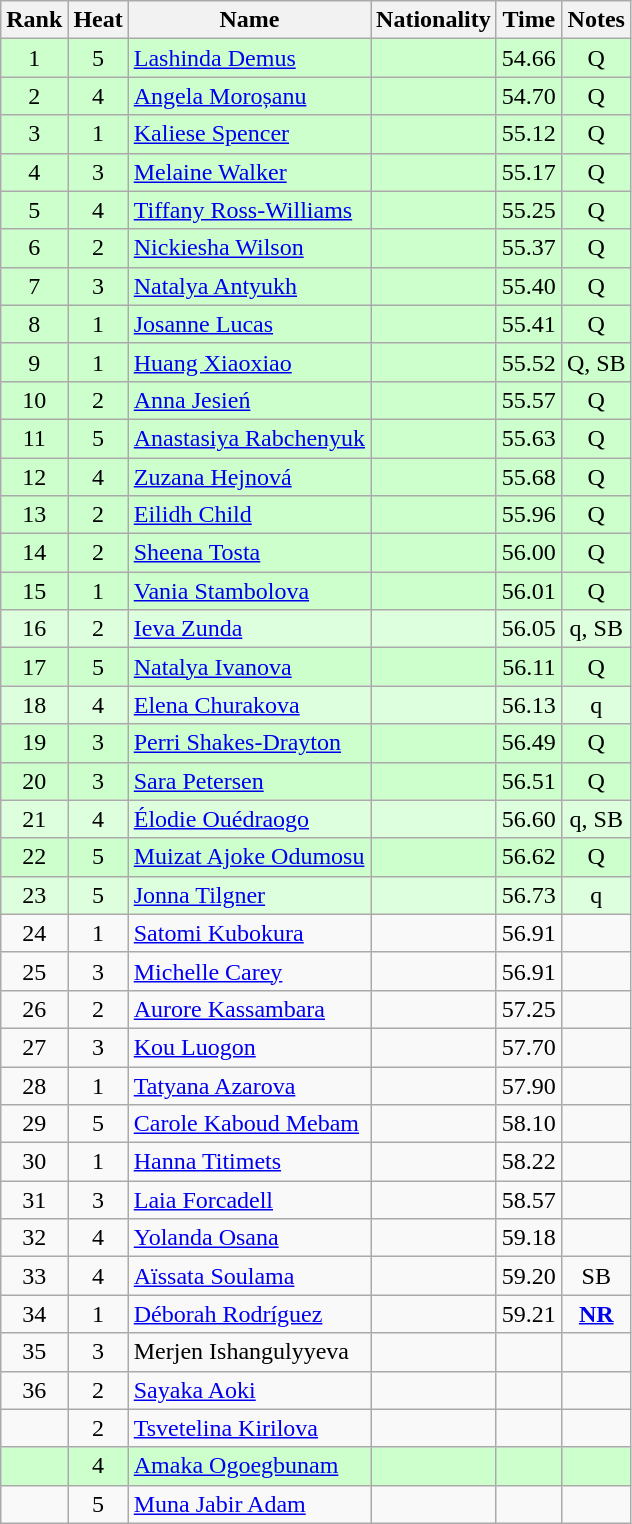<table class="wikitable sortable" style="text-align:center">
<tr>
<th>Rank</th>
<th>Heat</th>
<th>Name</th>
<th>Nationality</th>
<th>Time</th>
<th>Notes</th>
</tr>
<tr bgcolor=ccffcc>
<td>1</td>
<td>5</td>
<td align=left><a href='#'>Lashinda Demus</a></td>
<td align=left></td>
<td>54.66</td>
<td>Q</td>
</tr>
<tr bgcolor=ccffcc>
<td>2</td>
<td>4</td>
<td align=left><a href='#'>Angela Moroșanu</a></td>
<td align=left></td>
<td>54.70</td>
<td>Q</td>
</tr>
<tr bgcolor=ccffcc>
<td>3</td>
<td>1</td>
<td align=left><a href='#'>Kaliese Spencer</a></td>
<td align=left></td>
<td>55.12</td>
<td>Q</td>
</tr>
<tr bgcolor=ccffcc>
<td>4</td>
<td>3</td>
<td align=left><a href='#'>Melaine Walker</a></td>
<td align=left></td>
<td>55.17</td>
<td>Q</td>
</tr>
<tr bgcolor=ccffcc>
<td>5</td>
<td>4</td>
<td align=left><a href='#'>Tiffany Ross-Williams</a></td>
<td align=left></td>
<td>55.25</td>
<td>Q</td>
</tr>
<tr bgcolor=ccffcc>
<td>6</td>
<td>2</td>
<td align=left><a href='#'>Nickiesha Wilson</a></td>
<td align=left></td>
<td>55.37</td>
<td>Q</td>
</tr>
<tr bgcolor=ccffcc>
<td>7</td>
<td>3</td>
<td align=left><a href='#'>Natalya Antyukh</a></td>
<td align=left></td>
<td>55.40</td>
<td>Q</td>
</tr>
<tr bgcolor=ccffcc>
<td>8</td>
<td>1</td>
<td align=left><a href='#'>Josanne Lucas</a></td>
<td align=left></td>
<td>55.41</td>
<td>Q</td>
</tr>
<tr bgcolor=ccffcc>
<td>9</td>
<td>1</td>
<td align=left><a href='#'>Huang Xiaoxiao</a></td>
<td align=left></td>
<td>55.52</td>
<td>Q, SB</td>
</tr>
<tr bgcolor=ccffcc>
<td>10</td>
<td>2</td>
<td align=left><a href='#'>Anna Jesień</a></td>
<td align=left></td>
<td>55.57</td>
<td>Q</td>
</tr>
<tr bgcolor=ccffcc>
<td>11</td>
<td>5</td>
<td align=left><a href='#'>Anastasiya Rabchenyuk</a></td>
<td align=left></td>
<td>55.63</td>
<td>Q</td>
</tr>
<tr bgcolor=ccffcc>
<td>12</td>
<td>4</td>
<td align=left><a href='#'>Zuzana Hejnová</a></td>
<td align=left></td>
<td>55.68</td>
<td>Q</td>
</tr>
<tr bgcolor=ccffcc>
<td>13</td>
<td>2</td>
<td align=left><a href='#'>Eilidh Child</a></td>
<td align=left></td>
<td>55.96</td>
<td>Q</td>
</tr>
<tr bgcolor=ccffcc>
<td>14</td>
<td>2</td>
<td align=left><a href='#'>Sheena Tosta</a></td>
<td align=left></td>
<td>56.00</td>
<td>Q</td>
</tr>
<tr bgcolor=ccffcc>
<td>15</td>
<td>1</td>
<td align=left><a href='#'>Vania Stambolova</a></td>
<td align=left></td>
<td>56.01</td>
<td>Q</td>
</tr>
<tr bgcolor=ddffdd>
<td>16</td>
<td>2</td>
<td align=left><a href='#'>Ieva Zunda</a></td>
<td align=left></td>
<td>56.05</td>
<td>q,  SB</td>
</tr>
<tr bgcolor=ccffcc>
<td>17</td>
<td>5</td>
<td align=left><a href='#'>Natalya Ivanova</a></td>
<td align=left></td>
<td>56.11</td>
<td>Q</td>
</tr>
<tr bgcolor=ddffdd>
<td>18</td>
<td>4</td>
<td align=left><a href='#'>Elena Churakova</a></td>
<td align=left></td>
<td>56.13</td>
<td>q</td>
</tr>
<tr bgcolor=ccffcc>
<td>19</td>
<td>3</td>
<td align=left><a href='#'>Perri Shakes-Drayton</a></td>
<td align=left></td>
<td>56.49</td>
<td>Q</td>
</tr>
<tr bgcolor=ccffcc>
<td>20</td>
<td>3</td>
<td align=left><a href='#'>Sara Petersen</a></td>
<td align=left></td>
<td>56.51</td>
<td>Q</td>
</tr>
<tr bgcolor=ddffdd>
<td>21</td>
<td>4</td>
<td align=left><a href='#'>Élodie Ouédraogo</a></td>
<td align=left></td>
<td>56.60</td>
<td>q, SB</td>
</tr>
<tr bgcolor=ccffcc>
<td>22</td>
<td>5</td>
<td align=left><a href='#'>Muizat Ajoke Odumosu</a></td>
<td align=left></td>
<td>56.62</td>
<td>Q</td>
</tr>
<tr bgcolor=ddffdd>
<td>23</td>
<td>5</td>
<td align=left><a href='#'>Jonna Tilgner</a></td>
<td align=left></td>
<td>56.73</td>
<td>q</td>
</tr>
<tr>
<td>24</td>
<td>1</td>
<td align=left><a href='#'>Satomi Kubokura</a></td>
<td align=left></td>
<td>56.91</td>
<td></td>
</tr>
<tr>
<td>25</td>
<td>3</td>
<td align=left><a href='#'>Michelle Carey</a></td>
<td align=left></td>
<td>56.91</td>
<td></td>
</tr>
<tr>
<td>26</td>
<td>2</td>
<td align=left><a href='#'>Aurore Kassambara</a></td>
<td align=left></td>
<td>57.25</td>
<td></td>
</tr>
<tr>
<td>27</td>
<td>3</td>
<td align=left><a href='#'>Kou Luogon</a></td>
<td align=left></td>
<td>57.70</td>
<td></td>
</tr>
<tr>
<td>28</td>
<td>1</td>
<td align=left><a href='#'>Tatyana Azarova</a></td>
<td align=left></td>
<td>57.90</td>
<td></td>
</tr>
<tr>
<td>29</td>
<td>5</td>
<td align=left><a href='#'>Carole Kaboud Mebam</a></td>
<td align=left></td>
<td>58.10</td>
<td></td>
</tr>
<tr>
<td>30</td>
<td>1</td>
<td align=left><a href='#'>Hanna Titimets</a></td>
<td align=left></td>
<td>58.22</td>
<td></td>
</tr>
<tr>
<td>31</td>
<td>3</td>
<td align=left><a href='#'>Laia Forcadell</a></td>
<td align=left></td>
<td>58.57</td>
<td></td>
</tr>
<tr>
<td>32</td>
<td>4</td>
<td align=left><a href='#'>Yolanda Osana</a></td>
<td align=left></td>
<td>59.18</td>
<td></td>
</tr>
<tr>
<td>33</td>
<td>4</td>
<td align=left><a href='#'>Aïssata Soulama</a></td>
<td align=left></td>
<td>59.20</td>
<td>SB</td>
</tr>
<tr>
<td>34</td>
<td>1</td>
<td align=left><a href='#'>Déborah Rodríguez</a></td>
<td align=left></td>
<td>59.21</td>
<td><strong><a href='#'>NR</a></strong></td>
</tr>
<tr>
<td>35</td>
<td>3</td>
<td align=left>Merjen Ishangulyyeva</td>
<td align=left></td>
<td></td>
<td></td>
</tr>
<tr>
<td>36</td>
<td>2</td>
<td align=left><a href='#'>Sayaka Aoki</a></td>
<td align=left></td>
<td></td>
<td></td>
</tr>
<tr>
<td></td>
<td>2</td>
<td align=left><a href='#'>Tsvetelina Kirilova</a></td>
<td align=left></td>
<td></td>
<td></td>
</tr>
<tr bgcolor=ccffcc>
<td></td>
<td>4</td>
<td align=left><a href='#'>Amaka Ogoegbunam</a></td>
<td align=left></td>
<td></td>
<td></td>
</tr>
<tr>
<td></td>
<td>5</td>
<td align=left><a href='#'>Muna Jabir Adam</a></td>
<td align=left></td>
<td></td>
<td></td>
</tr>
</table>
